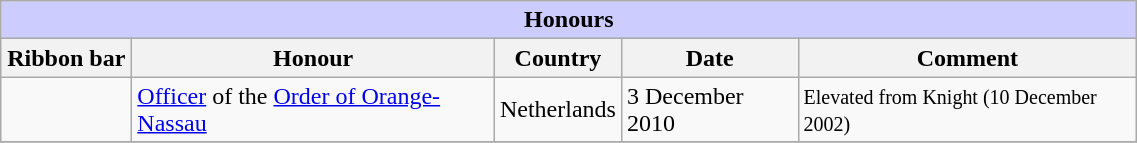<table class="wikitable" style="width:60%;">
<tr style="background:#ccf; text-align:center;">
<td colspan=5><strong>Honours</strong></td>
</tr>
<tr>
<th style="width:80px;">Ribbon bar</th>
<th>Honour</th>
<th>Country</th>
<th>Date</th>
<th>Comment</th>
</tr>
<tr>
<td></td>
<td><a href='#'>Officer</a> of the <a href='#'>Order of Orange-Nassau</a></td>
<td>Netherlands</td>
<td>3 December 2010</td>
<td><small>Elevated from Knight (10 December 2002)</small></td>
</tr>
<tr>
</tr>
</table>
